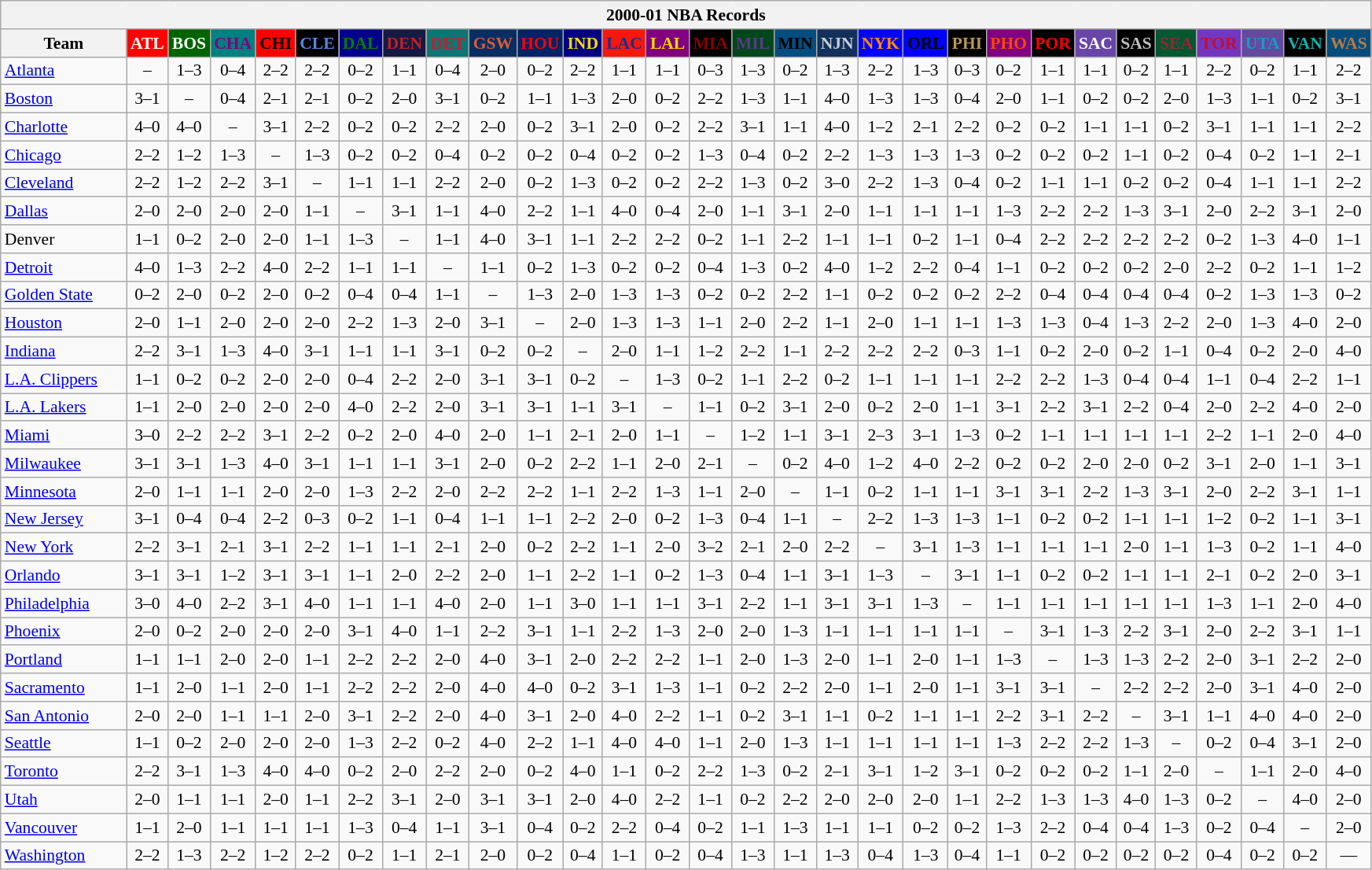<table class="wikitable" style="font-size:90%; text-align:center;">
<tr>
<th colspan=30>2000-01 NBA Records</th>
</tr>
<tr>
<th width=100>Team</th>
<th style="background:#FF0000;color:#FFFFFF;width=35">ATL</th>
<th style="background:#006400;color:#FFFFFF;width=35">BOS</th>
<th style="background:#008080;color:#800080;width=35">CHA</th>
<th style="background:#FF0000;color:#000000;width=35">CHI</th>
<th style="background:#000000;color:#5787DC;width=35">CLE</th>
<th style="background:#00008B;color:#008000;width=35">DAL</th>
<th style="background:#141A44;color:#BC2224;width=35">DEN</th>
<th style="background:#0C7674;color:#BB222C;width=35">DET</th>
<th style="background:#072E63;color:#DC5A34;width=35">GSW</th>
<th style="background:#002366;color:#FF0000;width=35">HOU</th>
<th style="background:#000080;color:#FFD700;width=35">IND</th>
<th style="background:#F9160D;color:#1A2E8B;width=35">LAC</th>
<th style="background:#800080;color:#FFD700;width=35">LAL</th>
<th style="background:#000000;color:#8B0000;width=35">MIA</th>
<th style="background:#00471B;color:#5C378A;width=35">MIL</th>
<th style="background:#044D80;color:#000000;width=35">MIN</th>
<th style="background:#12305B;color:#C4CED4;width=35">NJN</th>
<th style="background:#0000FF;color:#FF8C00;width=35">NYK</th>
<th style="background:#0000FF;color:#000000;width=35">ORL</th>
<th style="background:#000000;color:#BB9754;width=35">PHI</th>
<th style="background:#800080;color:#FF4500;width=35">PHO</th>
<th style="background:#000000;color:#FF0000;width=35">POR</th>
<th style="background:#6846A8;color:#FFFFFF;width=35">SAC</th>
<th style="background:#000000;color:#C0C0C0;width=35">SAS</th>
<th style="background:#005831;color:#992634;width=35">SEA</th>
<th style="background:#7436BF;color:#BE0F34;width=35">TOR</th>
<th style="background:#644A9C;color:#149BC7;width=35">UTA</th>
<th style="background:#000000;color:#0CB2AC;width=35">VAN</th>
<th style="background:#044D7D;color:#BC7A44;width=35">WAS</th>
</tr>
<tr>
<td style="text-align:left;"><a href='#'>Atlanta</a></td>
<td>–</td>
<td>1–3</td>
<td>0–4</td>
<td>2–2</td>
<td>2–2</td>
<td>0–2</td>
<td>1–1</td>
<td>0–4</td>
<td>2–0</td>
<td>0–2</td>
<td>2–2</td>
<td>1–1</td>
<td>1–1</td>
<td>0–3</td>
<td>1–3</td>
<td>0–2</td>
<td>1–3</td>
<td>2–2</td>
<td>1–3</td>
<td>0–3</td>
<td>0–2</td>
<td>1–1</td>
<td>1–1</td>
<td>0–2</td>
<td>1–1</td>
<td>2–2</td>
<td>0–2</td>
<td>1–1</td>
<td>2–2</td>
</tr>
<tr>
<td style="text-align:left;"><a href='#'>Boston</a></td>
<td>3–1</td>
<td>–</td>
<td>0–4</td>
<td>2–1</td>
<td>2–1</td>
<td>0–2</td>
<td>2–0</td>
<td>3–1</td>
<td>0–2</td>
<td>1–1</td>
<td>1–3</td>
<td>2–0</td>
<td>0–2</td>
<td>2–2</td>
<td>1–3</td>
<td>1–1</td>
<td>4–0</td>
<td>1–3</td>
<td>1–3</td>
<td>0–4</td>
<td>2–0</td>
<td>1–1</td>
<td>0–2</td>
<td>0–2</td>
<td>2–0</td>
<td>1–3</td>
<td>1–1</td>
<td>0–2</td>
<td>3–1</td>
</tr>
<tr>
<td style="text-align:left;"><a href='#'>Charlotte</a></td>
<td>4–0</td>
<td>4–0</td>
<td>–</td>
<td>3–1</td>
<td>2–2</td>
<td>0–2</td>
<td>0–2</td>
<td>2–2</td>
<td>2–0</td>
<td>0–2</td>
<td>3–1</td>
<td>2–0</td>
<td>0–2</td>
<td>2–2</td>
<td>3–1</td>
<td>1–1</td>
<td>4–0</td>
<td>1–2</td>
<td>2–1</td>
<td>2–2</td>
<td>0–2</td>
<td>0–2</td>
<td>1–1</td>
<td>1–1</td>
<td>0–2</td>
<td>3–1</td>
<td>1–1</td>
<td>1–1</td>
<td>2–2</td>
</tr>
<tr>
<td style="text-align:left;"><a href='#'>Chicago</a></td>
<td>2–2</td>
<td>1–2</td>
<td>1–3</td>
<td>–</td>
<td>1–3</td>
<td>0–2</td>
<td>0–2</td>
<td>0–4</td>
<td>0–2</td>
<td>0–2</td>
<td>0–4</td>
<td>0–2</td>
<td>0–2</td>
<td>1–3</td>
<td>0–4</td>
<td>0–2</td>
<td>2–2</td>
<td>1–3</td>
<td>1–3</td>
<td>1–3</td>
<td>0–2</td>
<td>0–2</td>
<td>0–2</td>
<td>1–1</td>
<td>0–2</td>
<td>0–4</td>
<td>0–2</td>
<td>1–1</td>
<td>2–1</td>
</tr>
<tr>
<td style="text-align:left;"><a href='#'>Cleveland</a></td>
<td>2–2</td>
<td>1–2</td>
<td>2–2</td>
<td>3–1</td>
<td>–</td>
<td>1–1</td>
<td>1–1</td>
<td>2–2</td>
<td>2–0</td>
<td>0–2</td>
<td>1–3</td>
<td>0–2</td>
<td>0–2</td>
<td>2–2</td>
<td>1–3</td>
<td>0–2</td>
<td>3–0</td>
<td>2–2</td>
<td>1–3</td>
<td>0–4</td>
<td>0–2</td>
<td>1–1</td>
<td>1–1</td>
<td>0–2</td>
<td>0–2</td>
<td>0–4</td>
<td>1–1</td>
<td>1–1</td>
<td>2–2</td>
</tr>
<tr>
<td style="text-align:left;"><a href='#'>Dallas</a></td>
<td>2–0</td>
<td>2–0</td>
<td>2–0</td>
<td>2–0</td>
<td>1–1</td>
<td>–</td>
<td>3–1</td>
<td>1–1</td>
<td>4–0</td>
<td>2–2</td>
<td>1–1</td>
<td>4–0</td>
<td>0–4</td>
<td>2–0</td>
<td>1–1</td>
<td>3–1</td>
<td>2–0</td>
<td>1–1</td>
<td>1–1</td>
<td>1–1</td>
<td>1–3</td>
<td>2–2</td>
<td>2–2</td>
<td>1–3</td>
<td>3–1</td>
<td>2–0</td>
<td>2–2</td>
<td>3–1</td>
<td>2–0</td>
</tr>
<tr>
<td style="text-align:left;">Denver</td>
<td>1–1</td>
<td>0–2</td>
<td>2–0</td>
<td>2–0</td>
<td>1–1</td>
<td>1–3</td>
<td>–</td>
<td>1–1</td>
<td>4–0</td>
<td>3–1</td>
<td>1–1</td>
<td>2–2</td>
<td>2–2</td>
<td>0–2</td>
<td>1–1</td>
<td>2–2</td>
<td>1–1</td>
<td>1–1</td>
<td>0–2</td>
<td>1–1</td>
<td>0–4</td>
<td>2–2</td>
<td>2–2</td>
<td>2–2</td>
<td>2–2</td>
<td>0–2</td>
<td>1–3</td>
<td>4–0</td>
<td>1–1</td>
</tr>
<tr>
<td style="text-align:left;"><a href='#'>Detroit</a></td>
<td>4–0</td>
<td>1–3</td>
<td>2–2</td>
<td>4–0</td>
<td>2–2</td>
<td>1–1</td>
<td>1–1</td>
<td>–</td>
<td>1–1</td>
<td>0–2</td>
<td>1–3</td>
<td>0–2</td>
<td>0–2</td>
<td>0–4</td>
<td>1–3</td>
<td>0–2</td>
<td>4–0</td>
<td>1–2</td>
<td>2–2</td>
<td>0–4</td>
<td>1–1</td>
<td>0–2</td>
<td>0–2</td>
<td>0–2</td>
<td>2–0</td>
<td>2–2</td>
<td>0–2</td>
<td>1–1</td>
<td>1–2</td>
</tr>
<tr>
<td style="text-align:left;"><a href='#'>Golden State</a></td>
<td>0–2</td>
<td>2–0</td>
<td>0–2</td>
<td>2–0</td>
<td>0–2</td>
<td>0–4</td>
<td>0–4</td>
<td>1–1</td>
<td>–</td>
<td>1–3</td>
<td>2–0</td>
<td>1–3</td>
<td>1–3</td>
<td>0–2</td>
<td>0–2</td>
<td>2–2</td>
<td>1–1</td>
<td>0–2</td>
<td>0–2</td>
<td>0–2</td>
<td>2–2</td>
<td>0–4</td>
<td>0–4</td>
<td>0–4</td>
<td>0–4</td>
<td>0–2</td>
<td>1–3</td>
<td>1–3</td>
<td>0–2</td>
</tr>
<tr>
<td style="text-align:left;"><a href='#'>Houston</a></td>
<td>2–0</td>
<td>1–1</td>
<td>2–0</td>
<td>2–0</td>
<td>2–0</td>
<td>2–2</td>
<td>1–3</td>
<td>2–0</td>
<td>3–1</td>
<td>–</td>
<td>2–0</td>
<td>1–3</td>
<td>1–3</td>
<td>1–1</td>
<td>2–0</td>
<td>2–2</td>
<td>1–1</td>
<td>2–0</td>
<td>1–1</td>
<td>1–1</td>
<td>1–3</td>
<td>1–3</td>
<td>0–4</td>
<td>1–3</td>
<td>2–2</td>
<td>2–0</td>
<td>1–3</td>
<td>4–0</td>
<td>2–0</td>
</tr>
<tr>
<td style="text-align:left;"><a href='#'>Indiana</a></td>
<td>2–2</td>
<td>3–1</td>
<td>1–3</td>
<td>4–0</td>
<td>3–1</td>
<td>1–1</td>
<td>1–1</td>
<td>3–1</td>
<td>0–2</td>
<td>0–2</td>
<td>–</td>
<td>2–0</td>
<td>1–1</td>
<td>1–2</td>
<td>2–2</td>
<td>1–1</td>
<td>2–2</td>
<td>2–2</td>
<td>2–2</td>
<td>0–3</td>
<td>1–1</td>
<td>0–2</td>
<td>2–0</td>
<td>0–2</td>
<td>1–1</td>
<td>0–4</td>
<td>0–2</td>
<td>2–0</td>
<td>4–0</td>
</tr>
<tr>
<td style="text-align:left;"><a href='#'>L.A. Clippers</a></td>
<td>1–1</td>
<td>0–2</td>
<td>0–2</td>
<td>2–0</td>
<td>2–0</td>
<td>0–4</td>
<td>2–2</td>
<td>2–0</td>
<td>3–1</td>
<td>3–1</td>
<td>0–2</td>
<td>–</td>
<td>1–3</td>
<td>0–2</td>
<td>1–1</td>
<td>2–2</td>
<td>0–2</td>
<td>1–1</td>
<td>1–1</td>
<td>1–1</td>
<td>2–2</td>
<td>2–2</td>
<td>1–3</td>
<td>0–4</td>
<td>0–4</td>
<td>1–1</td>
<td>0–4</td>
<td>2–2</td>
<td>1–1</td>
</tr>
<tr>
<td style="text-align:left;"><a href='#'>L.A. Lakers</a></td>
<td>1–1</td>
<td>2–0</td>
<td>2–0</td>
<td>2–0</td>
<td>2–0</td>
<td>4–0</td>
<td>2–2</td>
<td>2–0</td>
<td>3–1</td>
<td>3–1</td>
<td>1–1</td>
<td>3–1</td>
<td>–</td>
<td>1–1</td>
<td>0–2</td>
<td>3–1</td>
<td>2–0</td>
<td>0–2</td>
<td>2–0</td>
<td>1–1</td>
<td>3–1</td>
<td>2–2</td>
<td>3–1</td>
<td>2–2</td>
<td>0–4</td>
<td>2–0</td>
<td>2–2</td>
<td>4–0</td>
<td>2–0</td>
</tr>
<tr>
<td style="text-align:left;"><a href='#'>Miami</a></td>
<td>3–0</td>
<td>2–2</td>
<td>2–2</td>
<td>3–1</td>
<td>2–2</td>
<td>0–2</td>
<td>2–0</td>
<td>4–0</td>
<td>2–0</td>
<td>1–1</td>
<td>2–1</td>
<td>2–0</td>
<td>1–1</td>
<td>–</td>
<td>1–2</td>
<td>1–1</td>
<td>3–1</td>
<td>2–3</td>
<td>3–1</td>
<td>1–3</td>
<td>0–2</td>
<td>1–1</td>
<td>1–1</td>
<td>1–1</td>
<td>1–1</td>
<td>2–2</td>
<td>1–1</td>
<td>2–0</td>
<td>4–0</td>
</tr>
<tr>
<td style="text-align:left;"><a href='#'>Milwaukee</a></td>
<td>3–1</td>
<td>3–1</td>
<td>1–3</td>
<td>4–0</td>
<td>3–1</td>
<td>1–1</td>
<td>1–1</td>
<td>3–1</td>
<td>2–0</td>
<td>0–2</td>
<td>2–2</td>
<td>1–1</td>
<td>2–0</td>
<td>2–1</td>
<td>–</td>
<td>0–2</td>
<td>4–0</td>
<td>1–2</td>
<td>4–0</td>
<td>2–2</td>
<td>0–2</td>
<td>0–2</td>
<td>2–0</td>
<td>2–0</td>
<td>0–2</td>
<td>3–1</td>
<td>2–0</td>
<td>1–1</td>
<td>3–1</td>
</tr>
<tr>
<td style="text-align:left;"><a href='#'>Minnesota</a></td>
<td>2–0</td>
<td>1–1</td>
<td>1–1</td>
<td>2–0</td>
<td>2–0</td>
<td>1–3</td>
<td>2–2</td>
<td>2–0</td>
<td>2–2</td>
<td>2–2</td>
<td>1–1</td>
<td>2–2</td>
<td>1–3</td>
<td>1–1</td>
<td>2–0</td>
<td>–</td>
<td>1–1</td>
<td>0–2</td>
<td>1–1</td>
<td>1–1</td>
<td>3–1</td>
<td>3–1</td>
<td>2–2</td>
<td>1–3</td>
<td>3–1</td>
<td>2–0</td>
<td>2–2</td>
<td>3–1</td>
<td>1–1</td>
</tr>
<tr>
<td style="text-align:left;"><a href='#'>New Jersey</a></td>
<td>3–1</td>
<td>0–4</td>
<td>0–4</td>
<td>2–2</td>
<td>0–3</td>
<td>0–2</td>
<td>1–1</td>
<td>0–4</td>
<td>1–1</td>
<td>1–1</td>
<td>2–2</td>
<td>2–0</td>
<td>0–2</td>
<td>1–3</td>
<td>0–4</td>
<td>1–1</td>
<td>–</td>
<td>2–2</td>
<td>1–3</td>
<td>1–3</td>
<td>1–1</td>
<td>0–2</td>
<td>0–2</td>
<td>1–1</td>
<td>1–1</td>
<td>1–2</td>
<td>0–2</td>
<td>1–1</td>
<td>3–1</td>
</tr>
<tr>
<td style="text-align:left;"><a href='#'>New York</a></td>
<td>2–2</td>
<td>3–1</td>
<td>2–1</td>
<td>3–1</td>
<td>2–2</td>
<td>1–1</td>
<td>1–1</td>
<td>2–1</td>
<td>2–0</td>
<td>0–2</td>
<td>2–2</td>
<td>1–1</td>
<td>2–0</td>
<td>3–2</td>
<td>2–1</td>
<td>2–0</td>
<td>2–2</td>
<td>–</td>
<td>3–1</td>
<td>1–3</td>
<td>1–1</td>
<td>1–1</td>
<td>1–1</td>
<td>2–0</td>
<td>1–1</td>
<td>1–3</td>
<td>0–2</td>
<td>1–1</td>
<td>4–0</td>
</tr>
<tr>
<td style="text-align:left;"><a href='#'>Orlando</a></td>
<td>3–1</td>
<td>3–1</td>
<td>1–2</td>
<td>3–1</td>
<td>3–1</td>
<td>1–1</td>
<td>2–0</td>
<td>2–2</td>
<td>2–0</td>
<td>1–1</td>
<td>2–2</td>
<td>1–1</td>
<td>0–2</td>
<td>1–3</td>
<td>0–4</td>
<td>1–1</td>
<td>3–1</td>
<td>1–3</td>
<td>–</td>
<td>3–1</td>
<td>1–1</td>
<td>0–2</td>
<td>0–2</td>
<td>1–1</td>
<td>1–1</td>
<td>2–1</td>
<td>0–2</td>
<td>2–0</td>
<td>3–1</td>
</tr>
<tr>
<td style="text-align:left;"><a href='#'>Philadelphia</a></td>
<td>3–0</td>
<td>4–0</td>
<td>2–2</td>
<td>3–1</td>
<td>4–0</td>
<td>1–1</td>
<td>1–1</td>
<td>4–0</td>
<td>2–0</td>
<td>1–1</td>
<td>3–0</td>
<td>1–1</td>
<td>1–1</td>
<td>3–1</td>
<td>2–2</td>
<td>1–1</td>
<td>3–1</td>
<td>3–1</td>
<td>1–3</td>
<td>–</td>
<td>1–1</td>
<td>1–1</td>
<td>1–1</td>
<td>1–1</td>
<td>1–1</td>
<td>1–3</td>
<td>1–1</td>
<td>2–0</td>
<td>4–0</td>
</tr>
<tr>
<td style="text-align:left;"><a href='#'>Phoenix</a></td>
<td>2–0</td>
<td>0–2</td>
<td>2–0</td>
<td>2–0</td>
<td>2–0</td>
<td>3–1</td>
<td>4–0</td>
<td>1–1</td>
<td>2–2</td>
<td>3–1</td>
<td>1–1</td>
<td>2–2</td>
<td>1–3</td>
<td>2–0</td>
<td>2–0</td>
<td>1–3</td>
<td>1–1</td>
<td>1–1</td>
<td>1–1</td>
<td>1–1</td>
<td>–</td>
<td>3–1</td>
<td>1–3</td>
<td>2–2</td>
<td>3–1</td>
<td>2–0</td>
<td>2–2</td>
<td>3–1</td>
<td>1–1</td>
</tr>
<tr>
<td style="text-align:left;"><a href='#'>Portland</a></td>
<td>1–1</td>
<td>1–1</td>
<td>2–0</td>
<td>2–0</td>
<td>1–1</td>
<td>2–2</td>
<td>2–2</td>
<td>2–0</td>
<td>4–0</td>
<td>3–1</td>
<td>2–0</td>
<td>2–2</td>
<td>2–2</td>
<td>1–1</td>
<td>2–0</td>
<td>1–3</td>
<td>2–0</td>
<td>1–1</td>
<td>2–0</td>
<td>1–1</td>
<td>1–3</td>
<td>–</td>
<td>1–3</td>
<td>1–3</td>
<td>2–2</td>
<td>2–0</td>
<td>3–1</td>
<td>2–2</td>
<td>2–0</td>
</tr>
<tr>
<td style="text-align:left;"><a href='#'>Sacramento</a></td>
<td>1–1</td>
<td>2–0</td>
<td>1–1</td>
<td>2–0</td>
<td>1–1</td>
<td>2–2</td>
<td>2–2</td>
<td>2–0</td>
<td>4–0</td>
<td>4–0</td>
<td>0–2</td>
<td>3–1</td>
<td>1–3</td>
<td>1–1</td>
<td>0–2</td>
<td>2–2</td>
<td>2–0</td>
<td>1–1</td>
<td>2–0</td>
<td>1–1</td>
<td>3–1</td>
<td>3–1</td>
<td>–</td>
<td>2–2</td>
<td>2–2</td>
<td>2–0</td>
<td>3–1</td>
<td>4–0</td>
<td>2–0</td>
</tr>
<tr>
<td style="text-align:left;"><a href='#'>San Antonio</a></td>
<td>2–0</td>
<td>2–0</td>
<td>1–1</td>
<td>1–1</td>
<td>2–0</td>
<td>3–1</td>
<td>2–2</td>
<td>2–0</td>
<td>4–0</td>
<td>3–1</td>
<td>2–0</td>
<td>4–0</td>
<td>2–2</td>
<td>1–1</td>
<td>0–2</td>
<td>3–1</td>
<td>1–1</td>
<td>0–2</td>
<td>1–1</td>
<td>1–1</td>
<td>2–2</td>
<td>3–1</td>
<td>2–2</td>
<td>–</td>
<td>3–1</td>
<td>1–1</td>
<td>4–0</td>
<td>4–0</td>
<td>2–0</td>
</tr>
<tr>
<td style="text-align:left;"><a href='#'>Seattle</a></td>
<td>1–1</td>
<td>0–2</td>
<td>2–0</td>
<td>2–0</td>
<td>2–0</td>
<td>1–3</td>
<td>2–2</td>
<td>0–2</td>
<td>4–0</td>
<td>2–2</td>
<td>1–1</td>
<td>4–0</td>
<td>4–0</td>
<td>1–1</td>
<td>2–0</td>
<td>1–3</td>
<td>1–1</td>
<td>1–1</td>
<td>1–1</td>
<td>1–1</td>
<td>1–3</td>
<td>2–2</td>
<td>2–2</td>
<td>1–3</td>
<td>–</td>
<td>0–2</td>
<td>0–4</td>
<td>3–1</td>
<td>2–0</td>
</tr>
<tr>
<td style="text-align:left;"><a href='#'>Toronto</a></td>
<td>2–2</td>
<td>3–1</td>
<td>1–3</td>
<td>4–0</td>
<td>4–0</td>
<td>0–2</td>
<td>2–0</td>
<td>2–2</td>
<td>2–0</td>
<td>0–2</td>
<td>4–0</td>
<td>1–1</td>
<td>0–2</td>
<td>2–2</td>
<td>1–3</td>
<td>0–2</td>
<td>2–1</td>
<td>3–1</td>
<td>1–2</td>
<td>3–1</td>
<td>0–2</td>
<td>0–2</td>
<td>0–2</td>
<td>1–1</td>
<td>2–0</td>
<td>–</td>
<td>1–1</td>
<td>2–0</td>
<td>4–0</td>
</tr>
<tr>
<td style="text-align:left;"><a href='#'>Utah</a></td>
<td>2–0</td>
<td>1–1</td>
<td>1–1</td>
<td>2–0</td>
<td>1–1</td>
<td>2–2</td>
<td>3–1</td>
<td>2–0</td>
<td>3–1</td>
<td>3–1</td>
<td>2–0</td>
<td>4–0</td>
<td>2–2</td>
<td>1–1</td>
<td>0–2</td>
<td>2–2</td>
<td>2–0</td>
<td>2–0</td>
<td>2–0</td>
<td>1–1</td>
<td>2–2</td>
<td>1–3</td>
<td>1–3</td>
<td>4–0</td>
<td>1–3</td>
<td>0–2</td>
<td>–</td>
<td>4–0</td>
<td>2–0</td>
</tr>
<tr>
<td style="text-align:left;"><a href='#'>Vancouver</a></td>
<td>1–1</td>
<td>2–0</td>
<td>1–1</td>
<td>1–1</td>
<td>1–1</td>
<td>1–3</td>
<td>0–4</td>
<td>1–1</td>
<td>3–1</td>
<td>0–4</td>
<td>0–2</td>
<td>2–2</td>
<td>0–4</td>
<td>0–2</td>
<td>1–1</td>
<td>1–3</td>
<td>1–1</td>
<td>1–1</td>
<td>0–2</td>
<td>0–2</td>
<td>1–3</td>
<td>2–2</td>
<td>0–4</td>
<td>0–4</td>
<td>1–3</td>
<td>0–2</td>
<td>0–4</td>
<td>–</td>
<td>2–0</td>
</tr>
<tr>
<td style="text-align:left;"><a href='#'>Washington</a></td>
<td>2–2</td>
<td>1–3</td>
<td>2–2</td>
<td>1–2</td>
<td>2–2</td>
<td>0–2</td>
<td>1–1</td>
<td>2–1</td>
<td>2–0</td>
<td>0–2</td>
<td>0–4</td>
<td>1–1</td>
<td>0–2</td>
<td>0–4</td>
<td>1–3</td>
<td>1–1</td>
<td>1–3</td>
<td>0–4</td>
<td>1–3</td>
<td>0–4</td>
<td>1–1</td>
<td>0–2</td>
<td>0–2</td>
<td>0–2</td>
<td>0–2</td>
<td>0–4</td>
<td>0–2</td>
<td>0–2</td>
<td>—</td>
</tr>
</table>
